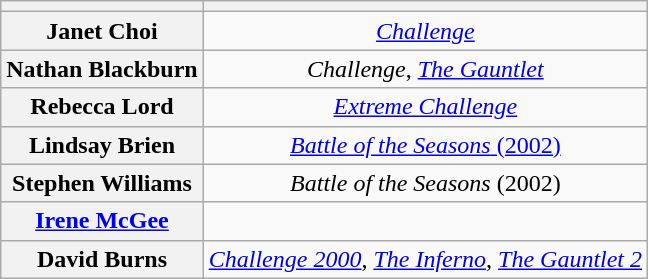<table class="wikitable sortable" style="text-align:center">
<tr>
<th scope="col"></th>
<th scope="col"></th>
</tr>
<tr>
<th scope="row">Janet Choi</th>
<td><em><a href='#'>Challenge</a></em></td>
</tr>
<tr>
<th scope="row" nowrap>Nathan Blackburn</th>
<td><em>Challenge</em>, <em><a href='#'>The Gauntlet</a></em></td>
</tr>
<tr>
<th scope="row">Rebecca Lord</th>
<td><em><a href='#'>Extreme Challenge</a></em></td>
</tr>
<tr>
<th scope="row">Lindsay Brien</th>
<td><a href='#'><em>Battle of the Seasons</em> (2002)</a></td>
</tr>
<tr>
<th scope="row" nowrap>Stephen Williams</th>
<td><em>Battle of the Seasons</em> (2002)</td>
</tr>
<tr>
<th scope="row"><a href='#'>Irene McGee</a></th>
<td></td>
</tr>
<tr>
<th scope="row">David Burns</th>
<td><em><a href='#'>Challenge 2000</a></em>, <em><a href='#'>The Inferno</a></em>, <em><a href='#'>The Gauntlet 2</a></em></td>
</tr>
</table>
